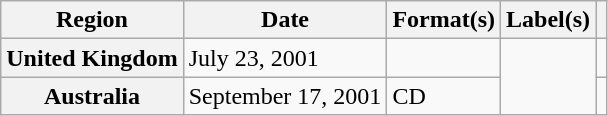<table class="wikitable plainrowheaders">
<tr>
<th scope="col">Region</th>
<th scope="col">Date</th>
<th scope="col">Format(s)</th>
<th scope="col">Label(s)</th>
<th scope="col"></th>
</tr>
<tr>
<th scope="row">United Kingdom</th>
<td>July 23, 2001</td>
<td></td>
<td rowspan="2"></td>
<td align="center"></td>
</tr>
<tr>
<th scope="row">Australia</th>
<td>September 17, 2001</td>
<td>CD</td>
<td align="center"></td>
</tr>
</table>
